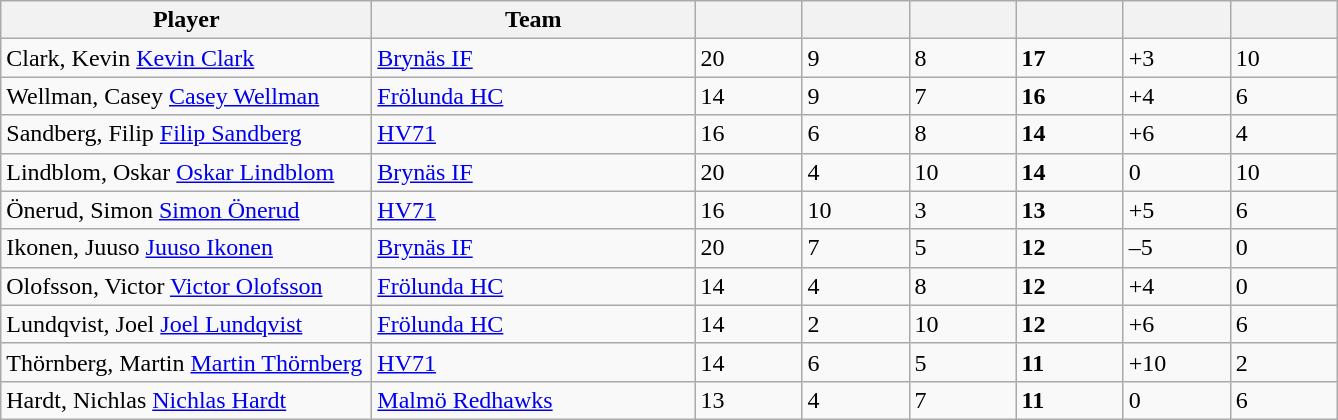<table class="wikitable sortable">
<tr>
<th style="width: 15em;">Player</th>
<th style="width: 13em;">Team</th>
<th style="width: 4em;"></th>
<th style="width: 4em;"></th>
<th style="width: 4em;"></th>
<th style="width: 4em;"></th>
<th style="width: 4em;"></th>
<th style="width: 4em;"></th>
</tr>
<tr>
<td><span>Clark, Kevin</span> <a href='#'>Kevin Clark</a></td>
<td><a href='#'>Brynäs IF</a></td>
<td>20</td>
<td>9</td>
<td>8</td>
<td><strong>17</strong></td>
<td>+3</td>
<td>10</td>
</tr>
<tr>
<td><span>Wellman, Casey</span> <a href='#'>Casey Wellman</a></td>
<td><a href='#'>Frölunda HC</a></td>
<td>14</td>
<td>9</td>
<td>7</td>
<td><strong>16</strong></td>
<td>+4</td>
<td>6</td>
</tr>
<tr>
<td><span>Sandberg, Filip</span> <a href='#'>Filip Sandberg</a></td>
<td><a href='#'>HV71</a></td>
<td>16</td>
<td>6</td>
<td>8</td>
<td><strong>14</strong></td>
<td>+6</td>
<td>4</td>
</tr>
<tr>
<td><span>Lindblom, Oskar</span> <a href='#'>Oskar Lindblom</a></td>
<td><a href='#'>Brynäs IF</a></td>
<td>20</td>
<td>4</td>
<td>10</td>
<td><strong>14</strong></td>
<td>0</td>
<td>10</td>
</tr>
<tr>
<td><span>Önerud, Simon</span> <a href='#'>Simon Önerud</a></td>
<td><a href='#'>HV71</a></td>
<td>16</td>
<td>10</td>
<td>3</td>
<td><strong>13</strong></td>
<td>+5</td>
<td>6</td>
</tr>
<tr>
<td><span>Ikonen, Juuso</span> <a href='#'>Juuso Ikonen</a></td>
<td><a href='#'>Brynäs IF</a></td>
<td>20</td>
<td>7</td>
<td>5</td>
<td><strong>12</strong></td>
<td>–5</td>
<td>0</td>
</tr>
<tr>
<td><span>Olofsson, Victor</span> <a href='#'>Victor Olofsson</a></td>
<td><a href='#'>Frölunda HC</a></td>
<td>14</td>
<td>4</td>
<td>8</td>
<td><strong>12</strong></td>
<td>+4</td>
<td>0</td>
</tr>
<tr>
<td><span>Lundqvist, Joel</span> <a href='#'>Joel Lundqvist</a></td>
<td><a href='#'>Frölunda HC</a></td>
<td>14</td>
<td>2</td>
<td>10</td>
<td><strong>12</strong></td>
<td>+6</td>
<td>6</td>
</tr>
<tr>
<td><span>Thörnberg, Martin</span> <a href='#'>Martin Thörnberg</a></td>
<td><a href='#'>HV71</a></td>
<td>14</td>
<td>6</td>
<td>5</td>
<td><strong>11</strong></td>
<td>+10</td>
<td>2</td>
</tr>
<tr>
<td><span>Hardt, Nichlas</span> <a href='#'>Nichlas Hardt</a></td>
<td><a href='#'>Malmö Redhawks</a></td>
<td>13</td>
<td>4</td>
<td>7</td>
<td><strong>11</strong></td>
<td>0</td>
<td>6</td>
</tr>
</table>
